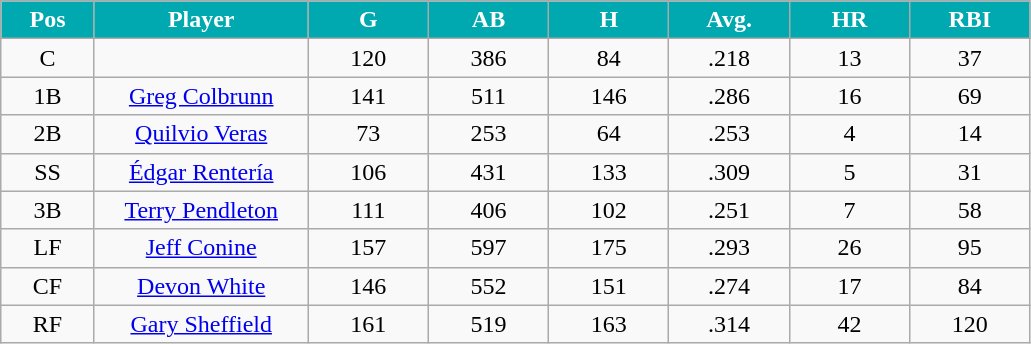<table class="wikitable sortable">
<tr>
<th style=" background:#00a8b0; color:white;" width="7%">Pos</th>
<th style=" background:#00a8b0; color:white;" width="16%">Player</th>
<th style=" background:#00a8b0; color:white;" width="9%">G</th>
<th style=" background:#00a8b0; color:white;" width="9%">AB</th>
<th style=" background:#00a8b0; color:white;" width="9%">H</th>
<th style=" background:#00a8b0; color:white;" width="9%">Avg.</th>
<th style=" background:#00a8b0; color:white;" width="9%">HR</th>
<th style=" background:#00a8b0; color:white;" width="9%">RBI</th>
</tr>
<tr align="center">
<td>C</td>
<td></td>
<td>120</td>
<td>386</td>
<td>84</td>
<td>.218</td>
<td>13</td>
<td>37</td>
</tr>
<tr align="center">
<td>1B</td>
<td><a href='#'>Greg Colbrunn</a></td>
<td>141</td>
<td>511</td>
<td>146</td>
<td>.286</td>
<td>16</td>
<td>69</td>
</tr>
<tr align=center>
<td>2B</td>
<td><a href='#'>Quilvio Veras</a></td>
<td>73</td>
<td>253</td>
<td>64</td>
<td>.253</td>
<td>4</td>
<td>14</td>
</tr>
<tr align=center>
<td>SS</td>
<td><a href='#'>Édgar Rentería</a></td>
<td>106</td>
<td>431</td>
<td>133</td>
<td>.309</td>
<td>5</td>
<td>31</td>
</tr>
<tr align=center>
<td>3B</td>
<td><a href='#'>Terry Pendleton</a></td>
<td>111</td>
<td>406</td>
<td>102</td>
<td>.251</td>
<td>7</td>
<td>58</td>
</tr>
<tr align=center>
<td>LF</td>
<td><a href='#'>Jeff Conine</a></td>
<td>157</td>
<td>597</td>
<td>175</td>
<td>.293</td>
<td>26</td>
<td>95</td>
</tr>
<tr align=center>
<td>CF</td>
<td><a href='#'>Devon White</a></td>
<td>146</td>
<td>552</td>
<td>151</td>
<td>.274</td>
<td>17</td>
<td>84</td>
</tr>
<tr align=center>
<td>RF</td>
<td><a href='#'>Gary Sheffield</a></td>
<td>161</td>
<td>519</td>
<td>163</td>
<td>.314</td>
<td>42</td>
<td>120</td>
</tr>
</table>
